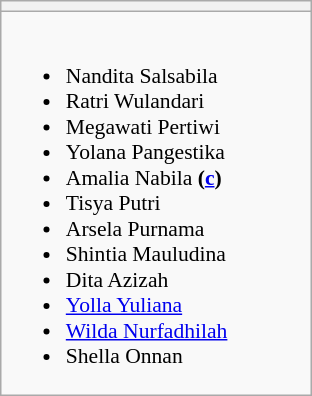<table class="wikitable" style="font-size:90%">
<tr>
<th width=200></th>
</tr>
<tr>
<td valign=center><br><ul><li>Nandita Salsabila</li><li>Ratri Wulandari</li><li>Megawati Pertiwi</li><li>Yolana Pangestika</li><li>Amalia Nabila <strong>(<a href='#'>c</a>)</strong></li><li>Tisya Putri</li><li>Arsela Purnama</li><li>Shintia Mauludina</li><li>Dita Azizah</li><li><a href='#'>Yolla Yuliana</a></li><li><a href='#'>Wilda Nurfadhilah</a></li><li>Shella Onnan</li></ul></td>
</tr>
</table>
